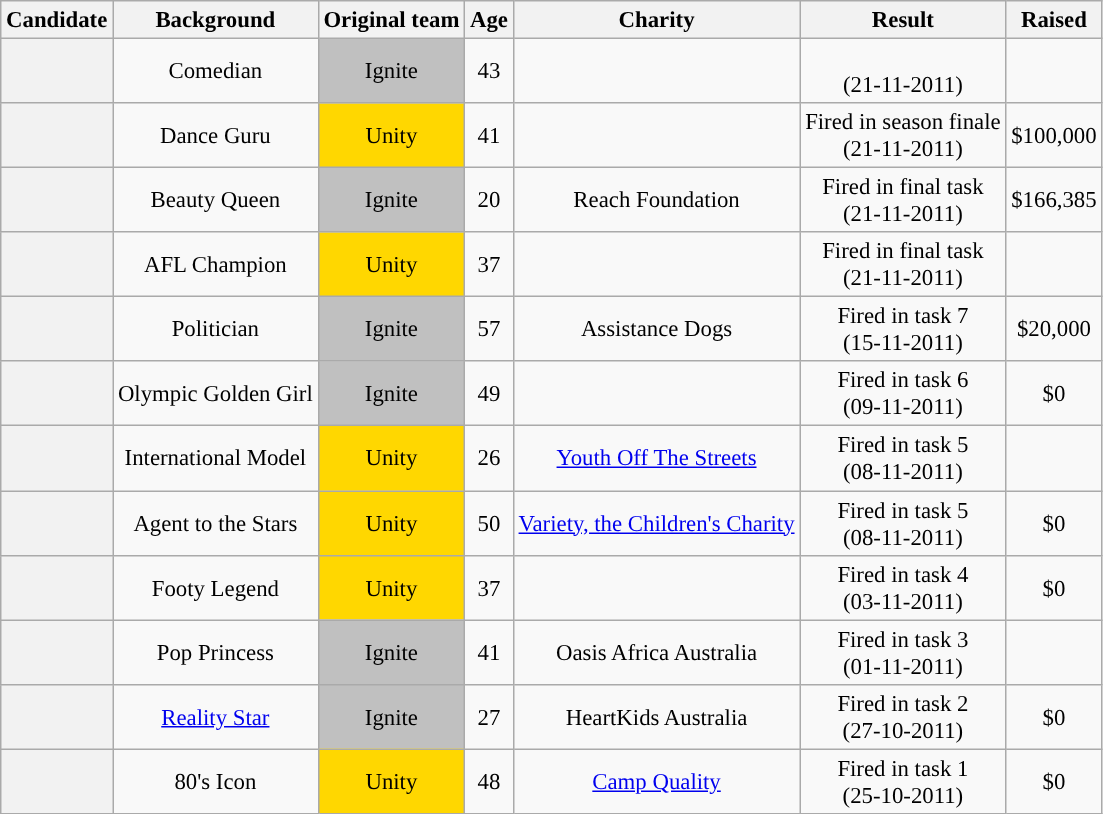<table class= "wikitable" align=center border="2" cellpadding="3" cellspacing="0" style="text-align: center; font-size:95%">
<tr>
<th>Candidate</th>
<th>Background</th>
<th>Original team</th>
<th><span>Age</span></th>
<th>Charity</th>
<th>Result</th>
<th>Raised</th>
</tr>
<tr style="text-align:center;">
<th scope="row"></th>
<td>Comedian</td>
<td style="text-align:center; background:silver;">Ignite</td>
<td align="center">43</td>
<td></td>
<td><br>(21-11-2011)</td>
<td align="center"></td>
</tr>
<tr style="text-align:center;">
<th scope="row"></th>
<td>Dance Guru</td>
<td style="text-align:center; background:gold;">Unity</td>
<td align="center">41</td>
<td></td>
<td>Fired in season finale<br>(21-11-2011)</td>
<td align="center">$100,000</td>
</tr>
<tr style="text-align:center;">
<th scope="row"></th>
<td>Beauty Queen</td>
<td style="text-align:center; background:silver;">Ignite</td>
<td align="center">20</td>
<td>Reach Foundation</td>
<td>Fired in final task<br>(21-11-2011)</td>
<td align="center">$166,385</td>
</tr>
<tr style="text-align:center;">
<th scope="row"></th>
<td>AFL Champion</td>
<td style="text-align:center; background:gold;">Unity</td>
<td align="center">37</td>
<td></td>
<td>Fired in final task<br>(21-11-2011)</td>
<td align="center"></td>
</tr>
<tr style="text-align:center;">
<th scope="row"></th>
<td>Politician</td>
<td style="text-align:center; background:silver;">Ignite</td>
<td align="center">57</td>
<td>Assistance Dogs</td>
<td>Fired in task 7<br>(15-11-2011)</td>
<td align="center">$20,000</td>
</tr>
<tr style="text-align:center;">
<th scope="row"></th>
<td>Olympic Golden Girl</td>
<td style="text-align:center; background:silver;">Ignite</td>
<td align="center">49</td>
<td></td>
<td>Fired in task 6<br>(09-11-2011)</td>
<td align="center">$0</td>
</tr>
<tr style="text-align:center;">
<th scope="row"></th>
<td>International Model</td>
<td style="text-align:center; background:gold;">Unity</td>
<td align="center">26</td>
<td><a href='#'>Youth Off The Streets</a></td>
<td>Fired in task 5<br>(08-11-2011)</td>
<td align="center"></td>
</tr>
<tr style="text-align:center;">
<th scope="row"></th>
<td>Agent to the Stars</td>
<td style="text-align:center; background:gold;">Unity</td>
<td align="center">50</td>
<td><a href='#'>Variety, the Children's Charity</a></td>
<td>Fired in task 5<br>(08-11-2011)</td>
<td align="center">$0</td>
</tr>
<tr style="text-align:center;">
<th scope="row"></th>
<td>Footy Legend</td>
<td style="text-align:center; background:gold;">Unity</td>
<td align="center">37</td>
<td></td>
<td>Fired in task 4<br>(03-11-2011)</td>
<td align="center">$0</td>
</tr>
<tr style="text-align:center;">
<th scope="row"></th>
<td>Pop Princess</td>
<td style="text-align:center; background:silver;">Ignite</td>
<td align="center">41</td>
<td>Oasis Africa Australia</td>
<td>Fired in task 3<br>(01-11-2011)</td>
<td align="center"></td>
</tr>
<tr style="text-align:center;">
<th scope="row"></th>
<td><a href='#'>Reality Star</a></td>
<td style="text-align:center; background:silver;">Ignite</td>
<td align="center">27</td>
<td>HeartKids Australia</td>
<td>Fired in task 2<br>(27-10-2011)</td>
<td align="center">$0</td>
</tr>
<tr style="text-align:center;">
<th scope="row"></th>
<td>80's Icon</td>
<td style="text-align:center; background:gold;">Unity</td>
<td align="center">48</td>
<td><a href='#'>Camp Quality</a></td>
<td>Fired in task 1<br>(25-10-2011)</td>
<td align="center">$0</td>
</tr>
</table>
